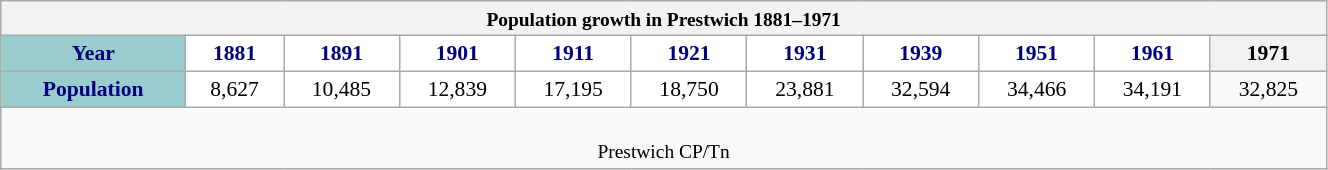<table class="wikitable" style="font-size:90%;width:70%;border:0px;text-align:center;line-height:120%;">
<tr>
<th style="text-align:center;font-size:90%;" colspan="13">Population growth in Prestwich 1881–1971</th>
</tr>
<tr>
<th style="background: #99CCCC; color: #000080" height="17">Year</th>
<th style="background: #FFFFFF; color:#000080;">1881</th>
<th style="background: #FFFFFF; color:#000080;">1891</th>
<th style="background: #FFFFFF; color:#000080;">1901</th>
<th style="background: #FFFFFF; color:#000080;">1911</th>
<th style="background: #FFFFFF; color:#000080;">1921</th>
<th style="background: #FFFFFF; color:#000080;">1931</th>
<th style="background: #FFFFFF; color:#000080;">1939</th>
<th style="background: #FFFFFF; color:#000080;">1951</th>
<th style="background: #FFFFFF; color:#000080;">1961</th>
<th>1971</th>
</tr>
<tr Align="center">
<th style="background: #99CCCC; color: #000080" height="17">Population</th>
<td style="background: #FFFFFF; color: black;">8,627</td>
<td style="background: #FFFFFF; color: black;">10,485</td>
<td style="background: #FFFFFF; color: black;">12,839</td>
<td style="background: #FFFFFF; color: black;">17,195</td>
<td style="background: #FFFFFF; color: black;">18,750</td>
<td style="background: #FFFFFF; color: black;">23,881</td>
<td style="background: #FFFFFF; color: black;">32,594</td>
<td style="background: #FFFFFF; color: black;">34,466</td>
<td style="background: #FFFFFF; color: black;">34,191</td>
<td>32,825</td>
</tr>
<tr>
<td style="text-align:center;font-size:90%;" colspan="13"><br>Prestwich CP/Tn</td>
</tr>
</table>
